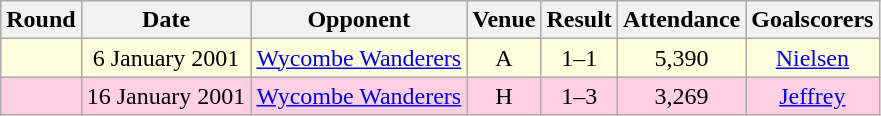<table class="wikitable sortable" style="text-align:center">
<tr>
<th>Round</th>
<th>Date</th>
<th>Opponent</th>
<th>Venue</th>
<th>Result</th>
<th>Attendance</th>
<th>Goalscorers</th>
</tr>
<tr style="background-color: #ffffdd;">
<td></td>
<td>6 January 2001</td>
<td><a href='#'>Wycombe Wanderers</a></td>
<td>A</td>
<td>1–1</td>
<td>5,390</td>
<td><a href='#'>Nielsen</a></td>
</tr>
<tr style="background-color: #ffd0e3;">
<td></td>
<td>16 January 2001</td>
<td><a href='#'>Wycombe Wanderers</a></td>
<td>H</td>
<td>1–3</td>
<td>3,269</td>
<td><a href='#'>Jeffrey</a></td>
</tr>
</table>
